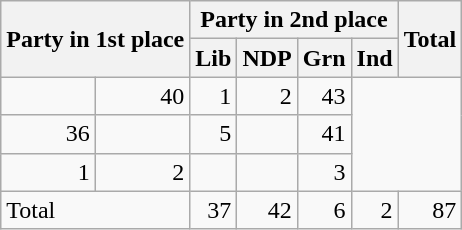<table class="wikitable" style="text-align:right;">
<tr>
<th rowspan="2" colspan="2" style="text-align:left;">Party in 1st place</th>
<th colspan="4">Party in 2nd place</th>
<th rowspan="2">Total</th>
</tr>
<tr>
<th>Lib</th>
<th>NDP</th>
<th>Grn</th>
<th>Ind</th>
</tr>
<tr>
<td></td>
<td>40</td>
<td>1</td>
<td>2</td>
<td>43</td>
</tr>
<tr>
<td>36</td>
<td></td>
<td>5</td>
<td></td>
<td>41</td>
</tr>
<tr>
<td>1</td>
<td>2</td>
<td></td>
<td></td>
<td>3</td>
</tr>
<tr>
<td colspan="2" style="text-align:left;">Total</td>
<td>37</td>
<td>42</td>
<td>6</td>
<td>2</td>
<td>87</td>
</tr>
</table>
